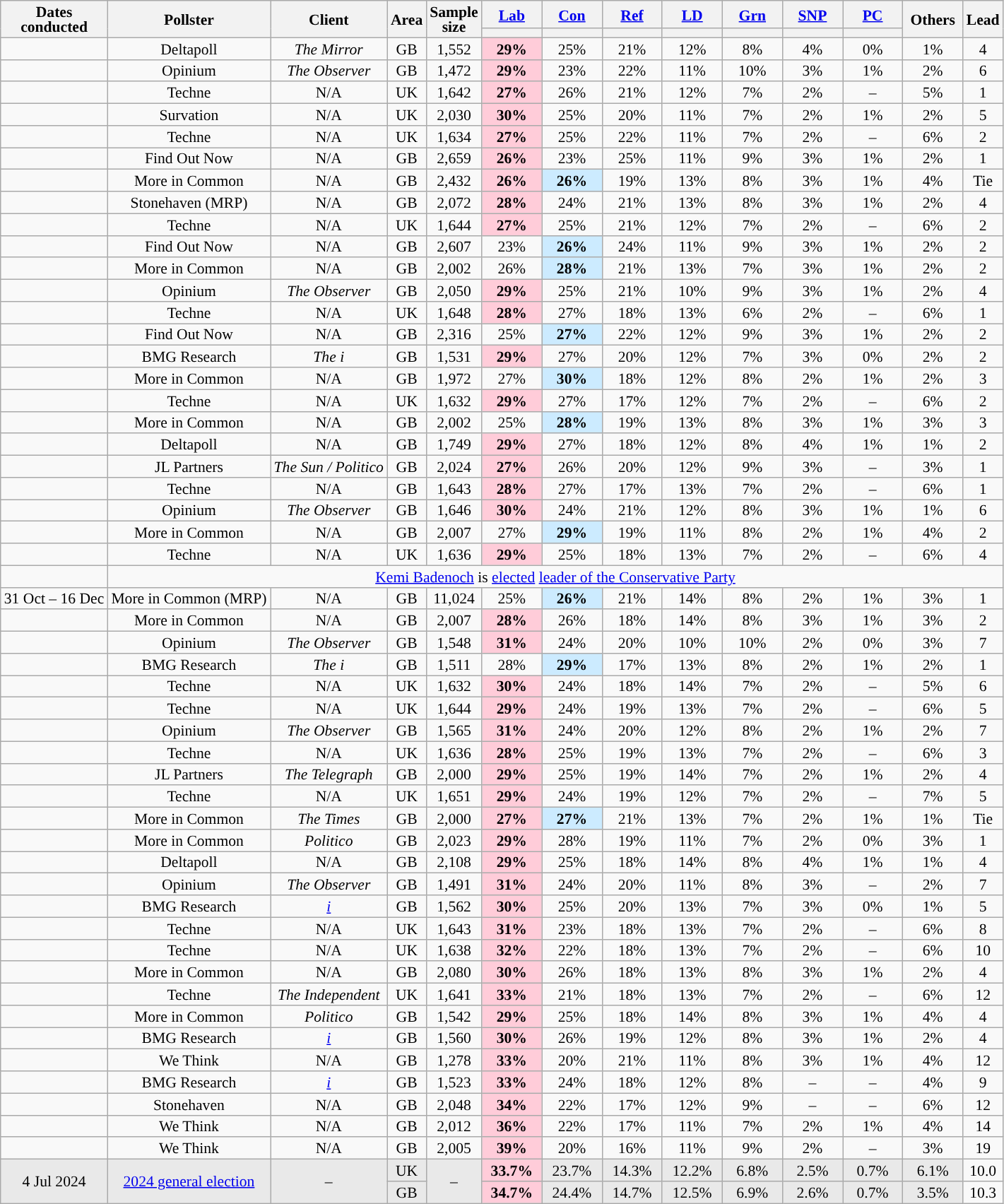<table class="wikitable sortable  mw-datatable" style="text-align:center; font-size:90%; line-height:14px;">
<tr>
<th rowspan="2">Dates<br>conducted</th>
<th rowspan="2">Pollster</th>
<th rowspan="2">Client</th>
<th rowspan="2">Area</th>
<th rowspan="2" data-sort-type="number">Sample<br>size</th>
<th class="unsortable" style="width:50px;"><a href='#'>Lab</a></th>
<th class="unsortable" style="width:50px;"><a href='#'>Con</a></th>
<th class="unsortable" style="width:50px;"><a href='#'>Ref</a></th>
<th class="unsortable" style="width:50px;"><a href='#'>LD</a></th>
<th class="unsortable" style="width:50px;"><a href='#'>Grn</a></th>
<th class="unsortable" style="width:50px;"><a href='#'>SNP</a></th>
<th class="unsortable" style="width:50px;"><a href='#'>PC</a></th>
<th rowspan="2" class="unsortable" style="width:50px;">Others</th>
<th rowspan="2" data-sort-type="number">Lead</th>
</tr>
<tr>
<th data-sort-type="number" style="background:"></th>
<th data-sort-type="number" style="background:"></th>
<th data-sort-type="number" style="background:"></th>
<th data-sort-type="number" style="background:"></th>
<th data-sort-type="number" style="background:"></th>
<th data-sort-type="number" style="background:"></th>
<th data-sort-type="number" style="background:"></th>
</tr>
<tr>
<td></td>
<td>Deltapoll</td>
<td><em>The Mirror</em></td>
<td>GB</td>
<td>1,552</td>
<td style="background:#ffccd9; color: black;"><strong>29%</strong></td>
<td>25%</td>
<td>21%</td>
<td>12%</td>
<td>8%</td>
<td>4%</td>
<td>0%</td>
<td>1%</td>
<td style="background:">4</td>
</tr>
<tr>
<td></td>
<td>Opinium</td>
<td><em>The Observer</em></td>
<td>GB</td>
<td>1,472</td>
<td style="background:#ffccd9; color: black;"><strong>29%</strong></td>
<td>23%</td>
<td>22%</td>
<td>11%</td>
<td>10%</td>
<td>3%</td>
<td>1%</td>
<td>2%</td>
<td style="background:">6</td>
</tr>
<tr>
<td></td>
<td>Techne</td>
<td>N/A</td>
<td>UK</td>
<td>1,642</td>
<td style="background:#ffccd9; color: black;"><strong>27%</strong></td>
<td>26%</td>
<td>21%</td>
<td>12%</td>
<td>7%</td>
<td>2%</td>
<td>–</td>
<td>5%</td>
<td style="background:">1</td>
</tr>
<tr>
<td></td>
<td>Survation</td>
<td>N/A</td>
<td>UK</td>
<td>2,030</td>
<td style="background:#ffccd9; color: black;"><strong>30%</strong></td>
<td>25%</td>
<td>20%</td>
<td>11%</td>
<td>7%</td>
<td>2%</td>
<td>1%</td>
<td>2%</td>
<td style="background:">5</td>
</tr>
<tr>
<td></td>
<td>Techne</td>
<td>N/A</td>
<td>UK</td>
<td>1,634</td>
<td style="background:#ffccd9; color: black;"><strong>27%</strong></td>
<td>25%</td>
<td>22%</td>
<td>11%</td>
<td>7%</td>
<td>2%</td>
<td>–</td>
<td>6%</td>
<td style="background:">2</td>
</tr>
<tr>
<td></td>
<td>Find Out Now</td>
<td>N/A</td>
<td>GB</td>
<td>2,659</td>
<td style="background:#ffccd9; color: black;"><strong>26%</strong></td>
<td>23%</td>
<td>25%</td>
<td>11%</td>
<td>9%</td>
<td>3%</td>
<td>1%</td>
<td>2%</td>
<td style="background:">1</td>
</tr>
<tr>
<td></td>
<td>More in Common</td>
<td>N/A</td>
<td>GB</td>
<td>2,432</td>
<td style="background:#ffccd9; color: black;"><strong>26%</strong></td>
<td style="background:#CCEBFF; color: black;"><strong>26%</strong></td>
<td>19%</td>
<td>13%</td>
<td>8%</td>
<td>3%</td>
<td>1%</td>
<td>4%</td>
<td data-sort-value="0">Tie</td>
</tr>
<tr>
<td></td>
<td>Stonehaven (MRP)</td>
<td>N/A</td>
<td>GB</td>
<td>2,072</td>
<td style="background:#ffccd9; color: black;"><strong>28%</strong></td>
<td>24%</td>
<td>21%</td>
<td>13%</td>
<td>8%</td>
<td>3%</td>
<td>1%</td>
<td>2%</td>
<td style="background:">4</td>
</tr>
<tr>
<td></td>
<td>Techne</td>
<td>N/A</td>
<td>UK</td>
<td>1,644</td>
<td style="background:#ffccd9; color: black;"><strong>27%</strong></td>
<td>25%</td>
<td>21%</td>
<td>12%</td>
<td>7%</td>
<td>2%</td>
<td>–</td>
<td>6%</td>
<td style="background:">2</td>
</tr>
<tr>
<td></td>
<td>Find Out Now</td>
<td>N/A</td>
<td>GB</td>
<td>2,607</td>
<td>23%</td>
<td style="background:#CCEBFF;"><strong>26%</strong></td>
<td>24%</td>
<td>11%</td>
<td>9%</td>
<td>3%</td>
<td>1%</td>
<td>2%</td>
<td style="background:">2</td>
</tr>
<tr>
<td></td>
<td>More in Common</td>
<td>N/A</td>
<td>GB</td>
<td>2,002</td>
<td>26%</td>
<td style="background:#CCEBFF;"><strong>28%</strong></td>
<td>21%</td>
<td>13%</td>
<td>7%</td>
<td>3%</td>
<td>1%</td>
<td>2%</td>
<td style="background:">2</td>
</tr>
<tr>
<td></td>
<td>Opinium</td>
<td><em>The Observer</em></td>
<td>GB</td>
<td>2,050</td>
<td style="background:#ffccd9; color:black;"><strong>29%</strong></td>
<td>25%</td>
<td>21%</td>
<td>10%</td>
<td>9%</td>
<td>3%</td>
<td>1%</td>
<td>2%</td>
<td style="background:">4</td>
</tr>
<tr>
<td></td>
<td>Techne</td>
<td>N/A</td>
<td>UK</td>
<td>1,648</td>
<td style="background:#ffccd9; color:black;"><strong>28%</strong></td>
<td>27%</td>
<td>18%</td>
<td>13%</td>
<td>6%</td>
<td>2%</td>
<td>–</td>
<td>6%</td>
<td style="background:">1</td>
</tr>
<tr>
<td></td>
<td>Find Out Now</td>
<td>N/A</td>
<td>GB</td>
<td>2,316</td>
<td>25%</td>
<td style="background:#CCEBFF;"><strong>27%</strong></td>
<td>22%</td>
<td>12%</td>
<td>9%</td>
<td>3%</td>
<td>1%</td>
<td>2%</td>
<td style="background:">2</td>
</tr>
<tr>
<td></td>
<td>BMG Research</td>
<td><em>The i</em></td>
<td>GB</td>
<td>1,531</td>
<td style="background:#ffccd9; color:black;"><strong>29%</strong></td>
<td>27%</td>
<td>20%</td>
<td>12%</td>
<td>7%</td>
<td>3%</td>
<td>0%</td>
<td>2%</td>
<td style="background:">2</td>
</tr>
<tr>
<td></td>
<td>More in Common</td>
<td>N/A</td>
<td>GB</td>
<td>1,972</td>
<td>27%</td>
<td style="background:#CCEBFF;"><strong>30%</strong></td>
<td>18%</td>
<td>12%</td>
<td>8%</td>
<td>2%</td>
<td>1%</td>
<td>2%</td>
<td style="background:">3</td>
</tr>
<tr>
<td></td>
<td>Techne</td>
<td>N/A</td>
<td>UK</td>
<td>1,632</td>
<td style="background:#ffccd9; color:black;"><strong>29%</strong></td>
<td>27%</td>
<td>17%</td>
<td>12%</td>
<td>7%</td>
<td>2%</td>
<td>–</td>
<td>6%</td>
<td style="background:">2</td>
</tr>
<tr>
<td></td>
<td>More in Common</td>
<td>N/A</td>
<td>GB</td>
<td>2,002</td>
<td>25%</td>
<td style="background:#CCEBFF;"><strong>28%</strong></td>
<td>19%</td>
<td>13%</td>
<td>8%</td>
<td>3%</td>
<td>1%</td>
<td>3%</td>
<td style="background:">3</td>
</tr>
<tr>
<td></td>
<td>Deltapoll</td>
<td>N/A</td>
<td>GB</td>
<td>1,749</td>
<td style="background:#ffccd9; color:black;"><strong>29%</strong></td>
<td>27%</td>
<td>18%</td>
<td>12%</td>
<td>8%</td>
<td>4%</td>
<td>1%</td>
<td>1%</td>
<td style="background:">2</td>
</tr>
<tr>
<td></td>
<td>JL Partners</td>
<td><em>The Sun / Politico</em></td>
<td>GB</td>
<td>2,024</td>
<td style="background:#ffccd9; color:black;"><strong>27%</strong></td>
<td>26%</td>
<td>20%</td>
<td>12%</td>
<td>9%</td>
<td>3%</td>
<td>–</td>
<td>3%</td>
<td style="background:">1</td>
</tr>
<tr>
<td></td>
<td>Techne</td>
<td>N/A</td>
<td>GB</td>
<td>1,643</td>
<td style="background:#ffccd9; color:black;"><strong>28%</strong></td>
<td>27%</td>
<td>17%</td>
<td>13%</td>
<td>7%</td>
<td>2%</td>
<td>–</td>
<td>6%</td>
<td style="background:">1</td>
</tr>
<tr>
<td></td>
<td>Opinium</td>
<td><em>The Observer</em></td>
<td>GB</td>
<td>1,646</td>
<td style="background:#ffccd9; color:black;"><strong>30%</strong></td>
<td>24%</td>
<td>21%</td>
<td>12%</td>
<td>8%</td>
<td>3%</td>
<td>1%</td>
<td>1%</td>
<td style="background:">6</td>
</tr>
<tr>
<td></td>
<td>More in Common</td>
<td>N/A</td>
<td>GB</td>
<td>2,007</td>
<td>27%</td>
<td style="background:#CCEBFF;"><strong>29%</strong></td>
<td>19%</td>
<td>11%</td>
<td>8%</td>
<td>2%</td>
<td>1%</td>
<td>4%</td>
<td style="background:">2</td>
</tr>
<tr>
<td></td>
<td>Techne</td>
<td>N/A</td>
<td>UK</td>
<td>1,636</td>
<td style="background:#ffccd9; color:black;"><strong>29%</strong></td>
<td>25%</td>
<td>18%</td>
<td>13%</td>
<td>7%</td>
<td>2%</td>
<td>–</td>
<td>6%</td>
<td style="background:">4</td>
</tr>
<tr>
<td></td>
<td colspan="13"><a href='#'>Kemi Badenoch</a> is <a href='#'>elected</a> <a href='#'>leader of the Conservative Party</a></td>
</tr>
<tr>
<td data-sort-value="2024-12-16">31 Oct – 16 Dec</td>
<td>More in Common (MRP)</td>
<td>N/A</td>
<td>GB</td>
<td>11,024</td>
<td>25%</td>
<td style="background:#CCEBFF; color: black;"><strong>26%</strong></td>
<td>21%</td>
<td>14%</td>
<td>8%</td>
<td>2%</td>
<td>1%</td>
<td>3%</td>
<td style="background:">1</td>
</tr>
<tr>
<td></td>
<td>More in Common</td>
<td>N/A</td>
<td>GB</td>
<td>2,007</td>
<td style="background:#ffccd9; color:black;"><strong>28%</strong></td>
<td>26%</td>
<td>18%</td>
<td>14%</td>
<td>8%</td>
<td>3%</td>
<td>1%</td>
<td>3%</td>
<td style="background:">2</td>
</tr>
<tr>
<td></td>
<td>Opinium</td>
<td><em>The Observer</em></td>
<td>GB</td>
<td>1,548</td>
<td style="background:#ffccd9; color:black;"><strong>31%</strong></td>
<td>24%</td>
<td>20%</td>
<td>10%</td>
<td>10%</td>
<td>2%</td>
<td>0%</td>
<td>3%</td>
<td style="background:">7</td>
</tr>
<tr>
<td></td>
<td>BMG Research</td>
<td><em>The i</em></td>
<td>GB</td>
<td>1,511</td>
<td>28%</td>
<td style="background:#CCEBFF;"><strong>29%</strong></td>
<td>17%</td>
<td>13%</td>
<td>8%</td>
<td>2%</td>
<td>1%</td>
<td>2%</td>
<td style="background:">1</td>
</tr>
<tr>
<td></td>
<td>Techne</td>
<td>N/A</td>
<td>UK</td>
<td>1,632</td>
<td style="background:#ffccd9; color:black;"><strong>30%</strong></td>
<td>24%</td>
<td>18%</td>
<td>14%</td>
<td>7%</td>
<td>2%</td>
<td>–</td>
<td>5%</td>
<td style="background:">6</td>
</tr>
<tr>
<td></td>
<td>Techne</td>
<td>N/A</td>
<td>UK</td>
<td>1,644</td>
<td style="background:#ffccd9; color:black;"><strong>29%</strong></td>
<td>24%</td>
<td>19%</td>
<td>13%</td>
<td>7%</td>
<td>2%</td>
<td>–</td>
<td>6%</td>
<td style="background:">5</td>
</tr>
<tr>
<td></td>
<td>Opinium</td>
<td><em>The Observer</em></td>
<td>GB</td>
<td>1,565</td>
<td style="background:#ffccd9; color:black;"><strong>31%</strong></td>
<td>24%</td>
<td>20%</td>
<td>12%</td>
<td>8%</td>
<td>2%</td>
<td>1%</td>
<td>2%</td>
<td style="background:">7</td>
</tr>
<tr>
<td></td>
<td>Techne</td>
<td>N/A</td>
<td>UK</td>
<td>1,636</td>
<td style="background:#ffccd9; color:black;"><strong>28%</strong></td>
<td>25%</td>
<td>19%</td>
<td>13%</td>
<td>7%</td>
<td>2%</td>
<td>–</td>
<td>6%</td>
<td style="background:">3</td>
</tr>
<tr>
<td></td>
<td>JL Partners</td>
<td><em>The Telegraph</em></td>
<td>GB</td>
<td>2,000</td>
<td style="background:#ffccd9; color:black;"><strong>29%</strong></td>
<td>25%</td>
<td>19%</td>
<td>14%</td>
<td>7%</td>
<td>2%</td>
<td>1%</td>
<td>2%</td>
<td style="background:">4</td>
</tr>
<tr>
<td></td>
<td>Techne</td>
<td>N/A</td>
<td>UK</td>
<td>1,651</td>
<td style="background:#ffccd9; color:black;"><strong>29%</strong></td>
<td>24%</td>
<td>19%</td>
<td>12%</td>
<td>7%</td>
<td>2%</td>
<td>–</td>
<td>7%</td>
<td style="background:">5</td>
</tr>
<tr>
<td></td>
<td>More in Common</td>
<td><em>The Times</em></td>
<td>GB</td>
<td>2,000</td>
<td style="background:#ffccd9; color:black;"><strong>27%</strong></td>
<td style="background:#CCEBFF;"><strong>27%</strong></td>
<td>21%</td>
<td>13%</td>
<td>7%</td>
<td>2%</td>
<td>1%</td>
<td>1%</td>
<td data-sort-value="0">Tie</td>
</tr>
<tr>
<td></td>
<td>More in Common</td>
<td><em>Politico</em></td>
<td>GB</td>
<td>2,023</td>
<td style="background:#ffccd9; color:black;"><strong>29%</strong></td>
<td>28%</td>
<td>19%</td>
<td>11%</td>
<td>7%</td>
<td>2%</td>
<td>0%</td>
<td>3%</td>
<td style="background:">1</td>
</tr>
<tr>
<td></td>
<td>Deltapoll</td>
<td>N/A</td>
<td>GB</td>
<td>2,108</td>
<td style="background:#ffccd9; color:black;"><strong>29%</strong></td>
<td>25%</td>
<td>18%</td>
<td>14%</td>
<td>8%</td>
<td>4%</td>
<td>1%</td>
<td>1%</td>
<td style="background:">4</td>
</tr>
<tr>
<td></td>
<td>Opinium</td>
<td><em>The Observer</em></td>
<td>GB</td>
<td>1,491</td>
<td style="background:#ffccd9; color:black;"><strong>31%</strong></td>
<td>24%</td>
<td>20%</td>
<td>11%</td>
<td>8%</td>
<td>3%</td>
<td>–</td>
<td>2%</td>
<td style="background:">7</td>
</tr>
<tr>
<td></td>
<td>BMG Research</td>
<td><em><a href='#'>i</a></em></td>
<td>GB</td>
<td>1,562</td>
<td style="background:#ffccd9; color:black;"><strong>30%</strong></td>
<td>25%</td>
<td>20%</td>
<td>13%</td>
<td>7%</td>
<td>3%</td>
<td>0%</td>
<td>1%</td>
<td style="background:">5</td>
</tr>
<tr>
<td></td>
<td>Techne</td>
<td>N/A</td>
<td>UK</td>
<td>1,643</td>
<td style="background:#ffccd9; color:black;"><strong>31%</strong></td>
<td>23%</td>
<td>18%</td>
<td>13%</td>
<td>7%</td>
<td>2%</td>
<td>–</td>
<td>6%</td>
<td style="background:">8</td>
</tr>
<tr>
<td></td>
<td>Techne</td>
<td>N/A</td>
<td>UK</td>
<td>1,638</td>
<td style="background:#ffccd9; color:black;"><strong>32%</strong></td>
<td>22%</td>
<td>18%</td>
<td>13%</td>
<td>7%</td>
<td>2%</td>
<td>–</td>
<td>6%</td>
<td style="background:">10</td>
</tr>
<tr>
<td></td>
<td>More in Common</td>
<td>N/A</td>
<td>GB</td>
<td>2,080</td>
<td style="background:#ffccd9; color:black;"><strong>30%</strong></td>
<td>26%</td>
<td>18%</td>
<td>13%</td>
<td>8%</td>
<td>3%</td>
<td>1%</td>
<td>2%</td>
<td style="background:">4</td>
</tr>
<tr>
<td></td>
<td>Techne</td>
<td><em>The Independent</em></td>
<td>UK</td>
<td>1,641</td>
<td style="background:#ffccd9; color:black;"><strong>33%</strong></td>
<td>21%</td>
<td>18%</td>
<td>13%</td>
<td>7%</td>
<td>2%</td>
<td>–</td>
<td>6%</td>
<td style="background:">12</td>
</tr>
<tr>
<td></td>
<td>More in Common</td>
<td><em>Politico</em></td>
<td>GB</td>
<td>1,542</td>
<td style="background:#ffccd9; color:black;"><strong>29%</strong></td>
<td>25%</td>
<td>18%</td>
<td>14%</td>
<td>8%</td>
<td>3%</td>
<td>1%</td>
<td>4%</td>
<td style="background:">4</td>
</tr>
<tr>
<td></td>
<td>BMG Research</td>
<td><em><a href='#'>i</a></em></td>
<td>GB</td>
<td>1,560</td>
<td style="background:#ffccd9; color:black;"><strong>30%</strong></td>
<td>26%</td>
<td>19%</td>
<td>12%</td>
<td>8%</td>
<td>3%</td>
<td>1%</td>
<td>2%</td>
<td style="background:">4</td>
</tr>
<tr>
<td></td>
<td>We Think</td>
<td>N/A</td>
<td>GB</td>
<td>1,278</td>
<td style="background:#ffccd9; color:black;"><strong>33%</strong></td>
<td>20%</td>
<td>21%</td>
<td>11%</td>
<td>8%</td>
<td>3%</td>
<td>1%</td>
<td>4%</td>
<td style="background:">12</td>
</tr>
<tr>
<td></td>
<td>BMG Research</td>
<td><em><a href='#'>i</a></em></td>
<td>GB</td>
<td>1,523</td>
<td style="background:#ffccd9; color:black;"><strong>33%</strong></td>
<td>24%</td>
<td>18%</td>
<td>12%</td>
<td>8%</td>
<td>–</td>
<td>–</td>
<td>4%</td>
<td style="background:">9</td>
</tr>
<tr>
<td></td>
<td>Stonehaven</td>
<td>N/A</td>
<td>GB</td>
<td>2,048</td>
<td style="background:#ffccd9; color:black;"><strong>34%</strong></td>
<td>22%</td>
<td>17%</td>
<td>12%</td>
<td>9%</td>
<td>–</td>
<td>–</td>
<td>6%</td>
<td style="background:">12</td>
</tr>
<tr>
<td></td>
<td>We Think</td>
<td>N/A</td>
<td>GB</td>
<td>2,012</td>
<td style="background:#ffccd9; color:black;"><strong>36%</strong></td>
<td>22%</td>
<td>17%</td>
<td>11%</td>
<td>7%</td>
<td>2%</td>
<td>1%</td>
<td>4%</td>
<td style="background:">14</td>
</tr>
<tr>
<td></td>
<td>We Think</td>
<td>N/A</td>
<td>GB</td>
<td>2,005</td>
<td style="background:#ffccd9; color:black;"><strong>39%</strong></td>
<td>20%</td>
<td>16%</td>
<td>11%</td>
<td>9%</td>
<td>2%</td>
<td>–</td>
<td>3%</td>
<td style="background:">19</td>
</tr>
<tr>
<td style="background:#e9e9e9;" rowspan="2">4 Jul 2024</td>
<td style="background:#e9e9e9;" rowspan="2" data-sort-value="2024-07-04"><a href='#'>2024 general election</a></td>
<td style="background:#e9e9e9;" rowspan="2">–</td>
<td style="background:#e9e9e9;">UK</td>
<td style="background:#e9e9e9;" rowspan="2">–</td>
<td style="background:#ffccd9; color:black;"><strong>33.7%</strong></td>
<td style="background:#e9e9e9;">23.7%</td>
<td style="background:#e9e9e9;">14.3%</td>
<td style="background:#e9e9e9;">12.2%</td>
<td style="background:#e9e9e9;">6.8%</td>
<td style="background:#e9e9e9;">2.5%</td>
<td style="background:#e9e9e9;">0.7%</td>
<td style="background:#e9e9e9;">6.1%</td>
<td style="background:">10.0</td>
</tr>
<tr>
<td style="background:#e9e9e9;">GB</td>
<td style="background:#ffccd9; color:black;"><strong>34.7%</strong></td>
<td style="background:#e9e9e9;">24.4%</td>
<td style="background:#e9e9e9;">14.7%</td>
<td style="background:#e9e9e9;">12.5%</td>
<td style="background:#e9e9e9;">6.9%</td>
<td style="background:#e9e9e9;">2.6%</td>
<td style="background:#e9e9e9;">0.7%</td>
<td style="background:#e9e9e9;">3.5%</td>
<td style="background:">10.3</td>
</tr>
</table>
